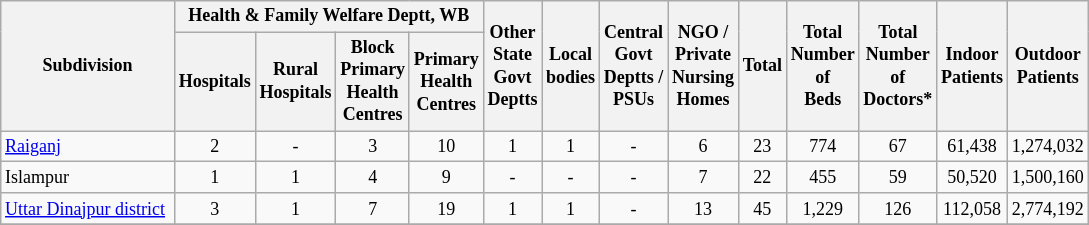<table class="wikitable" style="text-align:center;font-size: 9pt">
<tr>
<th width="110" rowspan="2">Subdivision</th>
<th width="160" colspan="4" rowspan="1">Health & Family Welfare Deptt, WB</th>
<th widthspan="110" rowspan="2">Other<br>State<br>Govt<br>Deptts</th>
<th widthspan="110" rowspan="2">Local<br>bodies</th>
<th widthspan="110" rowspan="2">Central<br>Govt<br>Deptts /<br>PSUs</th>
<th widthspan="110" rowspan="2">NGO /<br>Private<br>Nursing<br>Homes</th>
<th widthspan="110" rowspan="2">Total</th>
<th widthspan="110" rowspan="2">Total<br>Number<br>of<br>Beds</th>
<th widthspan="110" rowspan="2">Total<br>Number<br>of<br>Doctors*</th>
<th widthspan="130" rowspan="2">Indoor<br>Patients</th>
<th widthspan="130" rowspan="2">Outdoor<br>Patients</th>
</tr>
<tr>
<th width="40">Hospitals<br></th>
<th width="40">Rural<br>Hospitals<br></th>
<th width="40">Block<br>Primary<br>Health<br>Centres<br></th>
<th width="40">Primary<br>Health<br>Centres<br></th>
</tr>
<tr>
<td align=left><a href='#'>Raiganj</a></td>
<td align="center">2</td>
<td align="center">-</td>
<td align="center">3</td>
<td align="center">10</td>
<td align="center">1</td>
<td align="center">1</td>
<td align="center">-</td>
<td align="center">6</td>
<td align="center">23</td>
<td align="center">774</td>
<td align="center">67</td>
<td align="center">61,438</td>
<td align="center">1,274,032</td>
</tr>
<tr>
<td align=left>Islampur</td>
<td align="center">1</td>
<td align="center">1</td>
<td align="center">4</td>
<td align="center">9</td>
<td align="center">-</td>
<td align="center">-</td>
<td align="center">-</td>
<td align="center">7</td>
<td align="center">22</td>
<td align="center">455</td>
<td align="center">59</td>
<td align="center">50,520</td>
<td align="center">1,500,160</td>
</tr>
<tr>
<td align=left><a href='#'>Uttar Dinajpur district</a></td>
<td align="center">3</td>
<td align="center">1</td>
<td align="center">7</td>
<td align="center">19</td>
<td align="center">1</td>
<td align="center">1</td>
<td align="center">-</td>
<td align="center">13</td>
<td align="center">45</td>
<td align="center">1,229</td>
<td align="center">126</td>
<td align="center">112,058</td>
<td align="center">2,774,192</td>
</tr>
<tr>
</tr>
</table>
